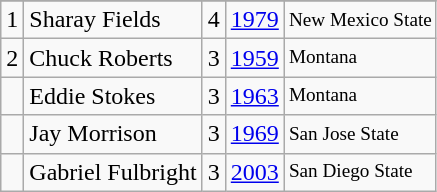<table class="wikitable">
<tr>
</tr>
<tr>
<td>1</td>
<td>Sharay Fields</td>
<td>4</td>
<td><a href='#'>1979</a></td>
<td style="font-size:80%;">New Mexico State</td>
</tr>
<tr>
<td>2</td>
<td>Chuck Roberts</td>
<td>3</td>
<td><a href='#'>1959</a></td>
<td style="font-size:80%;">Montana</td>
</tr>
<tr>
<td></td>
<td>Eddie Stokes</td>
<td>3</td>
<td><a href='#'>1963</a></td>
<td style="font-size:80%;">Montana</td>
</tr>
<tr>
<td></td>
<td>Jay Morrison</td>
<td>3</td>
<td><a href='#'>1969</a></td>
<td style="font-size:80%;">San Jose State</td>
</tr>
<tr>
<td></td>
<td>Gabriel Fulbright</td>
<td>3</td>
<td><a href='#'>2003</a></td>
<td style="font-size:80%;">San Diego State</td>
</tr>
</table>
